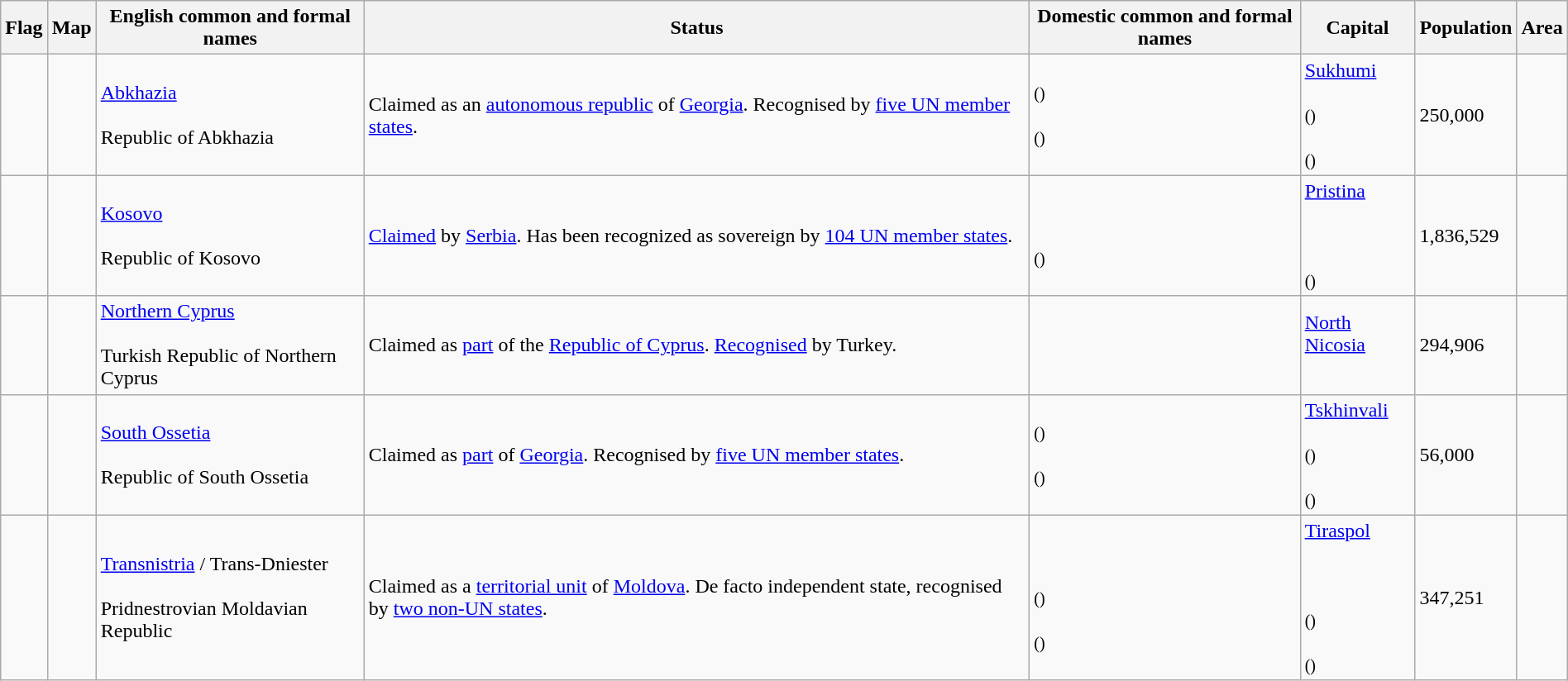<table class="wikitable sortable" style="width:100%">
<tr>
<th class="unsortable">Flag</th>
<th class="unsortable">Map</th>
<th>English common and formal names</th>
<th>Status</th>
<th>Domestic common and formal names</th>
<th>Capital</th>
<th>Population</th>
<th>Area</th>
</tr>
<tr>
<td></td>
<td></td>
<td><a href='#'>Abkhazia</a><br><br>Republic of Abkhazia</td>
<td>Claimed as an <a href='#'>autonomous republic</a> of <a href='#'>Georgia</a>. Recognised by <a href='#'>five UN member states</a>.</td>
<td> <small>(<em></em>)</small><br><br> <small>(<em></em>)</small></td>
<td><a href='#'>Sukhumi</a><br><br> <small>(<em></em>)</small><br><br> <small>(<em></em>)</small></td>
<td>250,000</td>
<td></td>
</tr>
<tr>
<td></td>
<td></td>
<td><a href='#'>Kosovo</a><br><br>Republic of Kosovo</td>
<td><a href='#'>Claimed</a> by <a href='#'>Serbia</a>. Has been recognized as sovereign by <a href='#'>104 UN member states</a>.</td>
<td><br><br> <small>(<em></em>)</small></td>
<td><a href='#'>Pristina</a><br><br><br><br> <small>(<em></em>)</small></td>
<td>1,836,529</td>
<td></td>
</tr>
<tr>
<td></td>
<td></td>
<td><a href='#'>Northern Cyprus</a><br><br>Turkish Republic of Northern Cyprus</td>
<td>Claimed as <a href='#'>part</a> of the <a href='#'>Republic of Cyprus</a>. <a href='#'>Recognised</a> by Turkey.</td>
<td></td>
<td><a href='#'>North Nicosia</a><br><br></td>
<td>294,906</td>
<td></td>
</tr>
<tr>
<td></td>
<td></td>
<td><a href='#'>South Ossetia</a><br><br>Republic of South Ossetia</td>
<td>Claimed as <a href='#'>part</a> of <a href='#'>Georgia</a>. Recognised by <a href='#'>five UN member states</a>.</td>
<td> <small>(<em></em>)</small><br><br> <small>(<em></em>)</small></td>
<td><a href='#'>Tskhinvali</a><br><br> <small>(<em></em>)</small><br><br> <small>(<em></em>)</small></td>
<td>56,000</td>
<td></td>
</tr>
<tr>
<td></td>
<td></td>
<td><a href='#'>Transnistria</a> / Trans-Dniester<br><br>Pridnestrovian Moldavian Republic</td>
<td>Claimed as a <a href='#'>territorial unit</a> of <a href='#'>Moldova</a>. De facto independent state, recognised by <a href='#'>two non-UN states</a>.</td>
<td><br><br> <small>(<em></em>)</small><br><br> <small>(<em></em>)</small></td>
<td><a href='#'>Tiraspol</a><br><br><br><br> <small>(<em></em>)</small><br><br> <small>(<em></em>)</small></td>
<td>347,251</td>
<td></td>
</tr>
</table>
